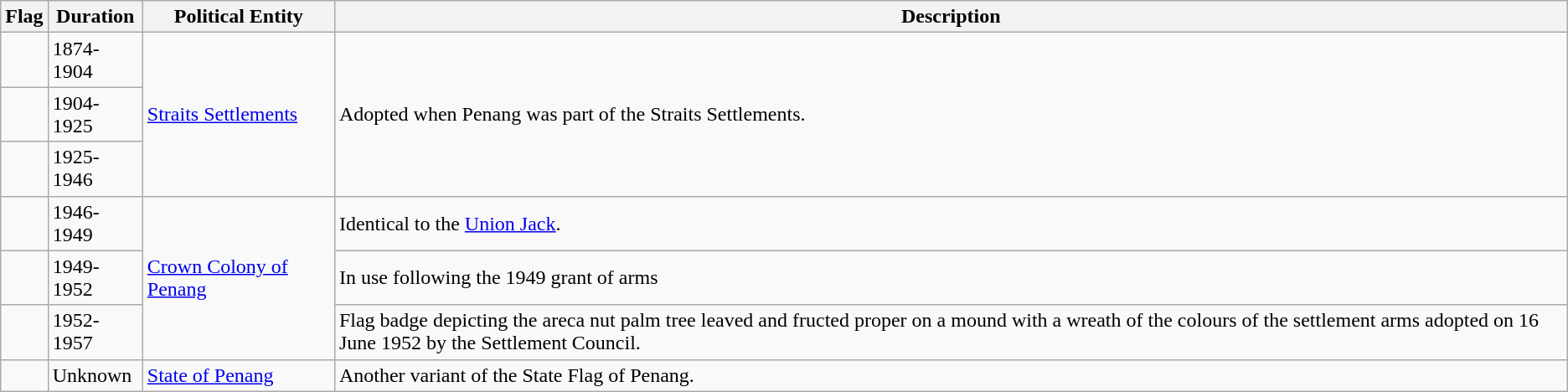<table class="wikitable">
<tr>
<th>Flag</th>
<th>Duration</th>
<th>Political Entity</th>
<th>Description</th>
</tr>
<tr>
<td></td>
<td>1874-1904</td>
<td rowspan=3><a href='#'>Straits Settlements</a></td>
<td rowspan=3>Adopted when Penang was part of the Straits Settlements.</td>
</tr>
<tr>
<td></td>
<td>1904-1925</td>
</tr>
<tr>
<td></td>
<td>1925-1946</td>
</tr>
<tr>
<td></td>
<td>1946-1949</td>
<td rowspan=3><a href='#'>Crown Colony of Penang</a></td>
<td>Identical to the <a href='#'>Union Jack</a>.</td>
</tr>
<tr>
<td></td>
<td>1949-1952</td>
<td>In use following the 1949 grant of arms</td>
</tr>
<tr>
<td></td>
<td>1952-1957</td>
<td>Flag badge depicting the areca nut palm tree leaved and fructed proper on a mound with a wreath of the colours of the settlement arms adopted on 16 June 1952 by the Settlement Council.</td>
</tr>
<tr>
<td></td>
<td>Unknown</td>
<td><a href='#'>State of Penang</a></td>
<td>Another variant of the State Flag of Penang.</td>
</tr>
</table>
